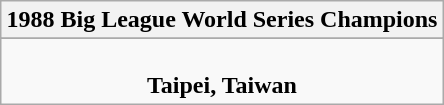<table class="wikitable" style="text-align: center; margin: 0 auto;">
<tr>
<th>1988 Big League World Series Champions</th>
</tr>
<tr>
</tr>
<tr>
<td><br><strong>Taipei, Taiwan</strong></td>
</tr>
</table>
